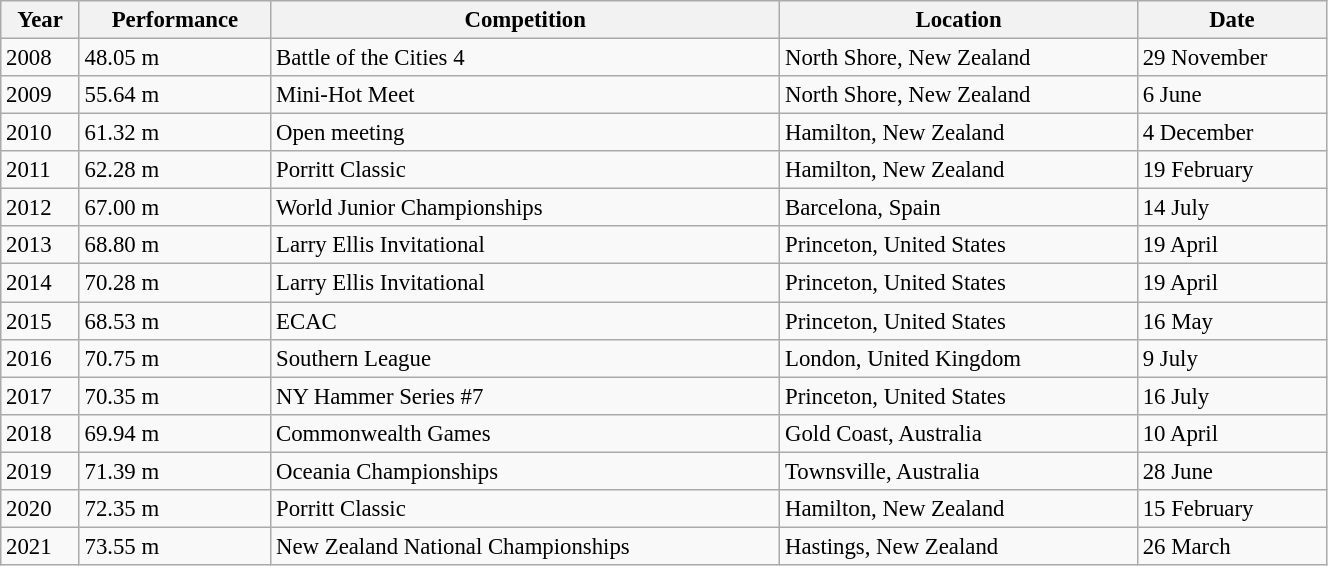<table class="wikitable" width="70%" style="font-size:95%;">
<tr>
<th>Year</th>
<th>Performance</th>
<th>Competition</th>
<th>Location</th>
<th>Date</th>
</tr>
<tr>
<td>2008</td>
<td>48.05 m</td>
<td>Battle of the Cities 4</td>
<td>North Shore, New Zealand</td>
<td>29 November</td>
</tr>
<tr>
<td>2009</td>
<td>55.64 m</td>
<td>Mini-Hot Meet</td>
<td>North Shore, New Zealand</td>
<td>6 June</td>
</tr>
<tr>
<td>2010</td>
<td>61.32 m</td>
<td>Open meeting</td>
<td>Hamilton, New Zealand</td>
<td>4 December</td>
</tr>
<tr>
<td>2011</td>
<td>62.28 m</td>
<td>Porritt Classic</td>
<td>Hamilton, New Zealand</td>
<td>19 February</td>
</tr>
<tr>
<td>2012</td>
<td>67.00 m</td>
<td>World Junior Championships</td>
<td>Barcelona, Spain</td>
<td>14 July</td>
</tr>
<tr>
<td>2013</td>
<td>68.80 m </td>
<td>Larry Ellis Invitational</td>
<td>Princeton, United States</td>
<td>19 April</td>
</tr>
<tr>
<td>2014</td>
<td>70.28 m </td>
<td>Larry Ellis Invitational</td>
<td>Princeton, United States</td>
<td>19 April</td>
</tr>
<tr>
<td>2015</td>
<td>68.53 m</td>
<td>ECAC</td>
<td>Princeton, United States</td>
<td>16 May</td>
</tr>
<tr>
<td>2016</td>
<td>70.75 m </td>
<td>Southern League</td>
<td>London, United Kingdom</td>
<td>9 July</td>
</tr>
<tr>
<td>2017</td>
<td>70.35 m</td>
<td>NY Hammer Series #7</td>
<td>Princeton, United States</td>
<td>16 July</td>
</tr>
<tr>
<td>2018</td>
<td>69.94 m</td>
<td>Commonwealth Games</td>
<td>Gold Coast, Australia</td>
<td>10 April</td>
</tr>
<tr>
<td>2019</td>
<td>71.39 m </td>
<td>Oceania Championships</td>
<td>Townsville, Australia</td>
<td>28 June</td>
</tr>
<tr>
<td>2020</td>
<td>72.35 m </td>
<td>Porritt Classic</td>
<td>Hamilton, New Zealand</td>
<td>15 February</td>
</tr>
<tr>
<td>2021</td>
<td>73.55 m </td>
<td>New Zealand National Championships</td>
<td>Hastings, New Zealand</td>
<td>26 March</td>
</tr>
</table>
